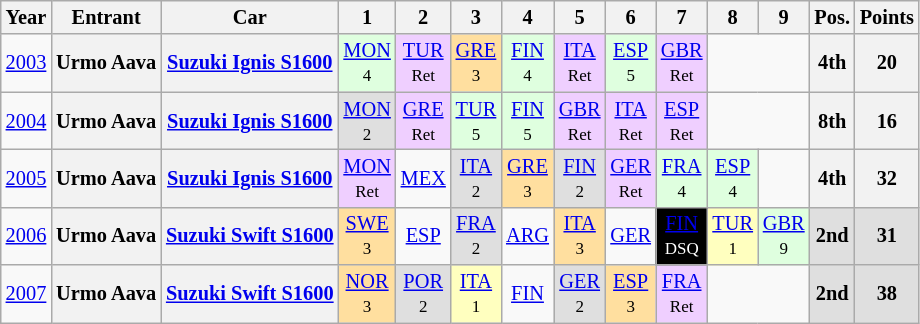<table class="wikitable" style="text-align:center; font-size:85%">
<tr>
<th>Year</th>
<th>Entrant</th>
<th>Car</th>
<th>1</th>
<th>2</th>
<th>3</th>
<th>4</th>
<th>5</th>
<th>6</th>
<th>7</th>
<th>8</th>
<th>9</th>
<th>Pos.</th>
<th>Points</th>
</tr>
<tr>
<td><a href='#'>2003</a></td>
<th nowrap>Urmo Aava</th>
<th nowrap><a href='#'>Suzuki Ignis S1600</a></th>
<td style="background:#DFFFDF;"><a href='#'>MON</a><br><small>4</small></td>
<td style="background:#EFCFFF;"><a href='#'>TUR</a><br><small>Ret</small></td>
<td style="background:#FFDF9F;"><a href='#'>GRE</a><br><small>3</small></td>
<td style="background:#DFFFDF;"><a href='#'>FIN</a><br><small>4</small></td>
<td style="background:#EFCFFF;"><a href='#'>ITA</a><br><small>Ret</small></td>
<td style="background:#DFFFDF;"><a href='#'>ESP</a><br><small>5</small></td>
<td style="background:#EFCFFF;"><a href='#'>GBR</a><br><small>Ret</small></td>
<td colspan=2></td>
<th>4th</th>
<th>20</th>
</tr>
<tr>
<td><a href='#'>2004</a></td>
<th nowrap>Urmo Aava</th>
<th nowrap><a href='#'>Suzuki Ignis S1600</a></th>
<td style="background:#DFDFDF;"><a href='#'>MON</a><br><small>2</small></td>
<td style="background:#EFCFFF;"><a href='#'>GRE</a><br><small>Ret</small></td>
<td style="background:#DFFFDF;"><a href='#'>TUR</a><br><small>5</small></td>
<td style="background:#DFFFDF;"><a href='#'>FIN</a><br><small>5</small></td>
<td style="background:#EFCFFF;"><a href='#'>GBR</a><br><small>Ret</small></td>
<td style="background:#EFCFFF;"><a href='#'>ITA</a><br><small>Ret</small></td>
<td style="background:#EFCFFF;"><a href='#'>ESP</a><br><small>Ret</small></td>
<td colspan=2></td>
<th>8th</th>
<th>16</th>
</tr>
<tr>
<td><a href='#'>2005</a></td>
<th nowrap>Urmo Aava</th>
<th nowrap><a href='#'>Suzuki Ignis S1600</a></th>
<td style="background:#EFCFFF;"><a href='#'>MON</a><br><small>Ret</small></td>
<td><a href='#'>MEX</a></td>
<td style="background:#DFDFDF;"><a href='#'>ITA</a><br><small>2</small></td>
<td style="background:#FFDF9F;"><a href='#'>GRE</a><br><small>3</small></td>
<td style="background:#DFDFDF;"><a href='#'>FIN</a><br><small>2</small></td>
<td style="background:#EFCFFF;"><a href='#'>GER</a><br><small>Ret</small></td>
<td style="background:#DFFFDF;"><a href='#'>FRA</a><br><small>4</small></td>
<td style="background:#DFFFDF;"><a href='#'>ESP</a><br><small>4</small></td>
<td></td>
<th>4th</th>
<th>32</th>
</tr>
<tr>
<td><a href='#'>2006</a></td>
<th nowrap>Urmo Aava</th>
<th nowrap><a href='#'>Suzuki Swift S1600</a></th>
<td style="background:#FFDF9F;"><a href='#'>SWE</a><br><small>3</small></td>
<td><a href='#'>ESP</a></td>
<td style="background:#DFDFDF;"><a href='#'>FRA</a><br><small>2</small></td>
<td><a href='#'>ARG</a></td>
<td style="background:#FFDF9F;"><a href='#'>ITA</a><br><small>3</small></td>
<td><a href='#'>GER</a></td>
<td style="background:#000000; color:#ffffff"><a href='#'>FIN</a><br><small>DSQ</small></td>
<td style="background:#FFFFBF;"><a href='#'>TUR</a><br><small>1</small></td>
<td style="background:#DFFFDF;"><a href='#'>GBR</a><br><small>9</small></td>
<td style="background:#DFDFDF;"><strong>2nd</strong></td>
<td style="background:#DFDFDF;"><strong>31</strong></td>
</tr>
<tr>
<td><a href='#'>2007</a></td>
<th nowrap>Urmo Aava</th>
<th nowrap><a href='#'>Suzuki Swift S1600</a></th>
<td style="background:#FFDF9F;"><a href='#'>NOR</a><br><small>3</small></td>
<td style="background:#DFDFDF;"><a href='#'>POR</a><br><small>2</small></td>
<td style="background:#FFFFBF;"><a href='#'>ITA</a><br><small>1</small></td>
<td><a href='#'>FIN</a></td>
<td style="background:#DFDFDF;"><a href='#'>GER</a><br><small>2</small></td>
<td style="background:#FFDF9F;"><a href='#'>ESP</a><br><small>3</small></td>
<td style="background:#EFCFFF;"><a href='#'>FRA</a><br><small>Ret</small></td>
<td colspan=2></td>
<td style="background:#DFDFDF;"><strong>2nd</strong></td>
<td style="background:#DFDFDF;"><strong>38</strong></td>
</tr>
</table>
